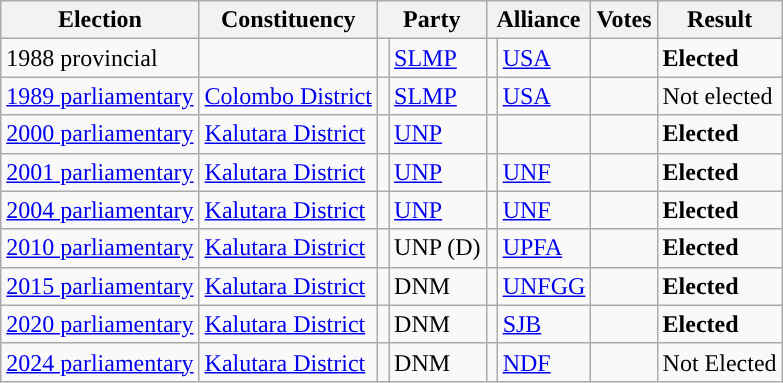<table class="wikitable" style="text-align:left;">
<tr>
<th scope=col>Election</th>
<th scope=col>Constituency</th>
<th scope=col colspan="2">Party</th>
<th scope=col colspan="2">Alliance</th>
<th scope=col>Votes</th>
<th scope=col>Result</th>
</tr>
<tr>
<td>1988 provincial</td>
<td></td>
<td style="background:"></td>
<td><a href='#'>SLMP</a></td>
<td style="background:"></td>
<td><a href='#'>USA</a></td>
<td></td>
<td><strong>Elected</strong></td>
</tr>
<tr>
<td><a href='#'>1989 parliamentary</a></td>
<td><a href='#'>Colombo District</a></td>
<td style="background:"></td>
<td><a href='#'>SLMP</a></td>
<td style="background:"></td>
<td><a href='#'>USA</a></td>
<td align=right></td>
<td>Not elected</td>
</tr>
<tr>
<td><a href='#'>2000 parliamentary</a></td>
<td><a href='#'>Kalutara District</a></td>
<td style="background:"></td>
<td><a href='#'>UNP</a></td>
<td></td>
<td></td>
<td align=right></td>
<td><strong>Elected</strong></td>
</tr>
<tr>
<td><a href='#'>2001 parliamentary</a></td>
<td><a href='#'>Kalutara District</a></td>
<td style="background:"></td>
<td><a href='#'>UNP</a></td>
<td style="background:"></td>
<td><a href='#'>UNF</a></td>
<td align=right></td>
<td><strong>Elected</strong></td>
</tr>
<tr>
<td><a href='#'>2004 parliamentary</a></td>
<td><a href='#'>Kalutara District</a></td>
<td style="background:"></td>
<td><a href='#'>UNP</a></td>
<td style="background:"></td>
<td><a href='#'>UNF</a></td>
<td align=right></td>
<td><strong>Elected</strong></td>
</tr>
<tr>
<td><a href='#'>2010 parliamentary</a></td>
<td><a href='#'>Kalutara District</a></td>
<td style="background:"></td>
<td>UNP (D)</td>
<td style="background:"></td>
<td><a href='#'>UPFA</a></td>
<td align=right></td>
<td><strong>Elected</strong></td>
</tr>
<tr>
<td><a href='#'>2015 parliamentary</a></td>
<td><a href='#'>Kalutara District</a></td>
<td></td>
<td>DNM</td>
<td style="background:"></td>
<td><a href='#'>UNFGG</a></td>
<td align=right></td>
<td><strong>Elected</strong></td>
</tr>
<tr>
<td><a href='#'>2020 parliamentary</a></td>
<td><a href='#'>Kalutara District</a></td>
<td></td>
<td>DNM</td>
<td style="background:"></td>
<td><a href='#'>SJB</a></td>
<td align=right></td>
<td><strong>Elected</strong></td>
</tr>
<tr>
<td><a href='#'>2024 parliamentary</a></td>
<td><a href='#'>Kalutara District</a></td>
<td></td>
<td>DNM</td>
<td style="background:"></td>
<td><a href='#'>NDF</a></td>
<td align=right></td>
<td>Not Elected</td>
</tr>
</table>
